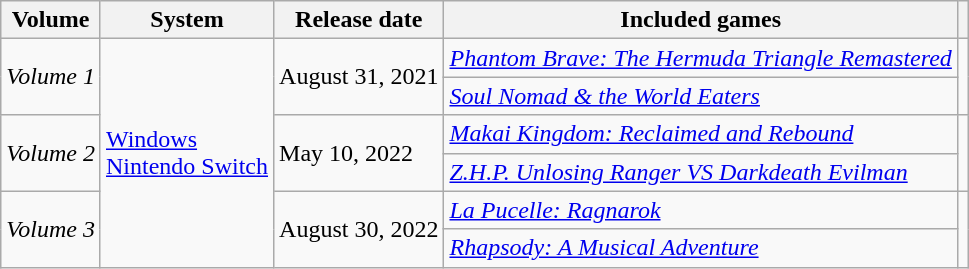<table class="wikitable sortable">
<tr>
<th>Volume</th>
<th>System</th>
<th>Release date</th>
<th>Included games</th>
<th></th>
</tr>
<tr>
<td rowspan="2"><em>Volume 1</em></td>
<td rowspan="6"><a href='#'>Windows</a> <br> <a href='#'>Nintendo Switch</a></td>
<td rowspan="2">August 31, 2021</td>
<td><em><a href='#'>Phantom Brave: The Hermuda Triangle Remastered</a></em></td>
<td rowspan="2"></td>
</tr>
<tr>
<td><em><a href='#'>Soul Nomad & the World Eaters</a></em></td>
</tr>
<tr>
<td rowspan="2"><em>Volume 2</em></td>
<td rowspan="2">May 10, 2022</td>
<td><em><a href='#'>Makai Kingdom: Reclaimed and Rebound</a></em></td>
<td rowspan="2"></td>
</tr>
<tr>
<td><em><a href='#'>Z.H.P. Unlosing Ranger VS Darkdeath Evilman</a></em></td>
</tr>
<tr>
<td rowspan="2"><em>Volume 3</em></td>
<td rowspan="2">August 30, 2022</td>
<td><em><a href='#'>La Pucelle: Ragnarok</a></em></td>
<td rowspan="2"></td>
</tr>
<tr>
<td><em><a href='#'>Rhapsody: A Musical Adventure</a></em></td>
</tr>
</table>
